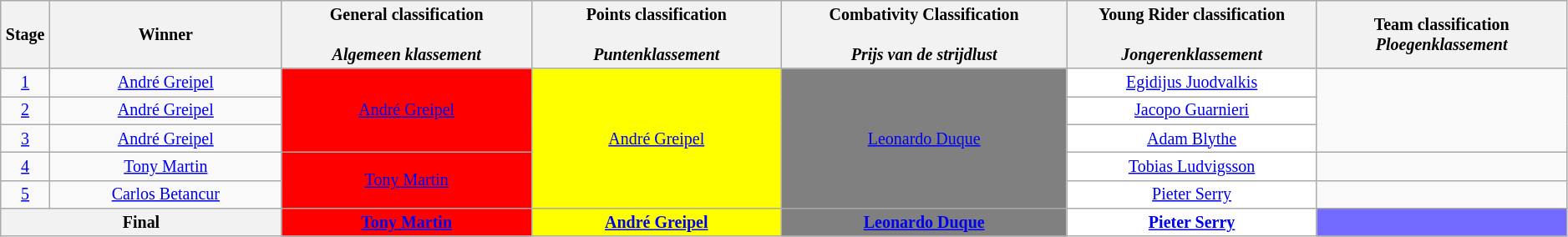<table class="wikitable" style="text-align: center; font-size:smaller;">
<tr style="background-color: #efefef;">
<th width="1%">Stage</th>
<th width="13%">Winner</th>
<th width="14%">General classification<br><br><em>Algemeen klassement</em></th>
<th width="14%">Points classification<br><br><em>Puntenklassement</em></th>
<th width="16%">Combativity Classification<br><br><em>Prijs van de strijdlust</em></th>
<th width="14%">Young Rider classification<br><br><em>Jongerenklassement</em></th>
<th width="14%">Team classification<br><em>Ploegenklassement</em></th>
</tr>
<tr>
<td><a href='#'>1</a></td>
<td><a href='#'>André Greipel</a></td>
<td style="background:red" rowspan=3><a href='#'>André Greipel</a></td>
<td style="background:yellow;" rowspan=5><a href='#'>André Greipel</a></td>
<td style="background:grey;" rowspan=5><a href='#'>Leonardo Duque</a></td>
<td style="background:white;"><a href='#'>Egidijus Juodvalkis</a></td>
<td rowspan=3></td>
</tr>
<tr>
<td><a href='#'>2</a></td>
<td><a href='#'>André Greipel</a></td>
<td style="background:white;"><a href='#'>Jacopo Guarnieri</a></td>
</tr>
<tr>
<td><a href='#'>3</a></td>
<td><a href='#'>André Greipel</a></td>
<td style="background:white;"><a href='#'>Adam Blythe</a></td>
</tr>
<tr>
<td><a href='#'>4</a></td>
<td><a href='#'>Tony Martin</a></td>
<td style="background:red" rowspan=2><a href='#'>Tony Martin</a></td>
<td style="background:white;"><a href='#'>Tobias Ludvigsson</a></td>
<td></td>
</tr>
<tr>
<td><a href='#'>5</a></td>
<td><a href='#'>Carlos Betancur</a></td>
<td style="background:white;"><a href='#'>Pieter Serry</a></td>
<td></td>
</tr>
<tr>
<th colspan=2><strong>Final</strong></th>
<th style="background:red;"><a href='#'>Tony Martin</a></th>
<th style="background:yellow;"><a href='#'>André Greipel</a></th>
<th style="background:grey;"><a href='#'>Leonardo Duque</a></th>
<th style="background:white;"><a href='#'>Pieter Serry</a></th>
<th style="background:#736AFF;"></th>
</tr>
</table>
